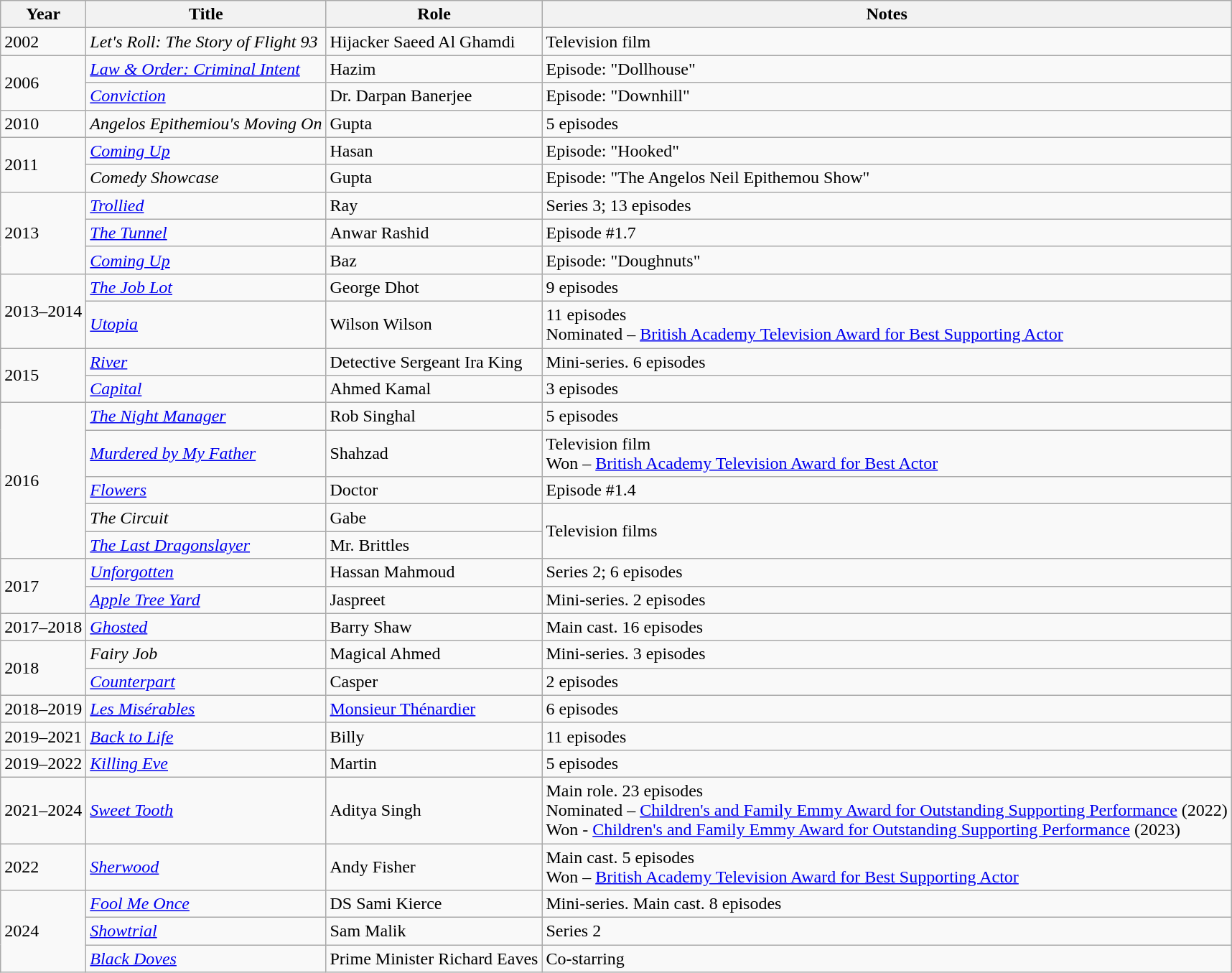<table class="wikitable sortable">
<tr>
<th>Year</th>
<th>Title</th>
<th>Role</th>
<th>Notes</th>
</tr>
<tr>
<td>2002</td>
<td><em>Let's Roll: The Story of Flight 93</em></td>
<td>Hijacker Saeed Al Ghamdi</td>
<td>Television film</td>
</tr>
<tr>
<td rowspan="2">2006</td>
<td><em><a href='#'>Law & Order: Criminal Intent</a></em></td>
<td>Hazim</td>
<td>Episode: "Dollhouse"</td>
</tr>
<tr>
<td><em><a href='#'>Conviction</a></em></td>
<td>Dr. Darpan Banerjee</td>
<td>Episode: "Downhill"</td>
</tr>
<tr>
<td>2010</td>
<td><em>Angelos Epithemiou's Moving On</em></td>
<td>Gupta</td>
<td>5 episodes</td>
</tr>
<tr>
<td rowspan="2">2011</td>
<td><em><a href='#'>Coming Up</a></em></td>
<td>Hasan</td>
<td>Episode: "Hooked"</td>
</tr>
<tr>
<td><em>Comedy Showcase</em></td>
<td>Gupta</td>
<td>Episode: "The Angelos Neil Epithemou Show"</td>
</tr>
<tr>
<td rowspan="3">2013</td>
<td><em><a href='#'>Trollied</a></em></td>
<td>Ray</td>
<td>Series 3; 13 episodes</td>
</tr>
<tr>
<td><em><a href='#'>The Tunnel</a></em></td>
<td>Anwar Rashid</td>
<td>Episode #1.7</td>
</tr>
<tr>
<td><em><a href='#'>Coming Up</a></em></td>
<td>Baz</td>
<td>Episode: "Doughnuts"</td>
</tr>
<tr>
<td rowspan="2">2013–2014</td>
<td><em><a href='#'>The Job Lot</a></em></td>
<td>George Dhot</td>
<td>9 episodes</td>
</tr>
<tr>
<td><em><a href='#'>Utopia</a></em></td>
<td>Wilson Wilson</td>
<td>11 episodes<br>Nominated – <a href='#'>British Academy Television Award for Best Supporting Actor</a></td>
</tr>
<tr>
<td rowspan="2">2015</td>
<td><em><a href='#'>River</a></em></td>
<td>Detective Sergeant Ira King</td>
<td>Mini-series. 6 episodes</td>
</tr>
<tr>
<td><em><a href='#'>Capital</a></em> </td>
<td>Ahmed Kamal</td>
<td>3 episodes</td>
</tr>
<tr>
<td rowspan="5">2016</td>
<td><em><a href='#'>The Night Manager</a></em> </td>
<td>Rob Singhal</td>
<td>5 episodes</td>
</tr>
<tr>
<td><em><a href='#'>Murdered by My Father</a></em></td>
<td>Shahzad</td>
<td>Television film<br>Won – <a href='#'>British Academy Television Award for Best Actor</a></td>
</tr>
<tr>
<td><em><a href='#'>Flowers</a></em></td>
<td>Doctor</td>
<td>Episode #1.4</td>
</tr>
<tr>
<td><em>The Circuit</em></td>
<td>Gabe</td>
<td rowspan="2">Television films</td>
</tr>
<tr>
<td><em><a href='#'>The Last Dragonslayer</a></em></td>
<td>Mr. Brittles</td>
</tr>
<tr>
<td rowspan="2">2017</td>
<td><em><a href='#'>Unforgotten</a></em></td>
<td>Hassan Mahmoud</td>
<td>Series 2; 6 episodes</td>
</tr>
<tr>
<td><em><a href='#'>Apple Tree Yard</a></em></td>
<td>Jaspreet</td>
<td>Mini-series. 2 episodes</td>
</tr>
<tr>
<td>2017–2018</td>
<td><em><a href='#'>Ghosted</a></em></td>
<td>Barry Shaw</td>
<td>Main cast. 16 episodes</td>
</tr>
<tr>
<td rowspan="2">2018</td>
<td><em>Fairy Job</em></td>
<td>Magical Ahmed</td>
<td>Mini-series. 3 episodes</td>
</tr>
<tr>
<td><em><a href='#'>Counterpart</a></em></td>
<td>Casper</td>
<td>2 episodes</td>
</tr>
<tr>
<td>2018–2019</td>
<td><em><a href='#'>Les Misérables</a></em></td>
<td><a href='#'>Monsieur Thénardier</a></td>
<td>6 episodes</td>
</tr>
<tr>
<td>2019–2021</td>
<td><em><a href='#'>Back to Life</a></em></td>
<td>Billy</td>
<td>11 episodes</td>
</tr>
<tr>
<td>2019–2022</td>
<td><em><a href='#'>Killing Eve</a></em></td>
<td>Martin</td>
<td>5 episodes</td>
</tr>
<tr>
<td>2021–2024</td>
<td><em><a href='#'>Sweet Tooth</a></em></td>
<td>Aditya Singh</td>
<td>Main role. 23 episodes<br>Nominated – <a href='#'>Children's and Family Emmy Award for Outstanding Supporting Performance</a> (2022) <br> Won - <a href='#'>Children's and Family Emmy Award for Outstanding Supporting Performance</a> (2023)</td>
</tr>
<tr>
<td>2022</td>
<td><em><a href='#'>Sherwood</a></em></td>
<td>Andy Fisher</td>
<td>Main cast. 5 episodes<br>Won – <a href='#'>British Academy Television Award for Best Supporting Actor</a></td>
</tr>
<tr>
<td rowspan="3">2024</td>
<td><em><a href='#'>Fool Me Once</a></em></td>
<td>DS Sami Kierce</td>
<td>Mini-series. Main cast. 8 episodes</td>
</tr>
<tr>
<td><em><a href='#'>Showtrial</a></em></td>
<td>Sam Malik</td>
<td>Series 2</td>
</tr>
<tr>
<td><em><a href='#'>Black Doves</a></em></td>
<td>Prime Minister Richard Eaves</td>
<td>Co-starring</td>
</tr>
</table>
